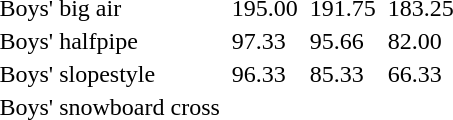<table>
<tr>
<td>Boys' big air<br></td>
<td></td>
<td>195.00</td>
<td></td>
<td>191.75</td>
<td></td>
<td>183.25</td>
</tr>
<tr>
<td>Boys' halfpipe<br></td>
<td></td>
<td>97.33</td>
<td></td>
<td>95.66</td>
<td></td>
<td>82.00</td>
</tr>
<tr>
<td>Boys' slopestyle<br></td>
<td></td>
<td>96.33</td>
<td></td>
<td>85.33</td>
<td></td>
<td>66.33</td>
</tr>
<tr>
<td>Boys' snowboard cross<br></td>
<td colspan=2></td>
<td colspan=2></td>
<td colspan=2></td>
</tr>
</table>
